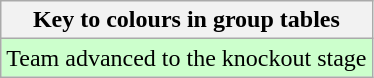<table class="wikitable">
<tr>
<th>Key to colours in group tables</th>
</tr>
<tr>
<td style="background:#cfc;">Team advanced to the knockout stage</td>
</tr>
</table>
